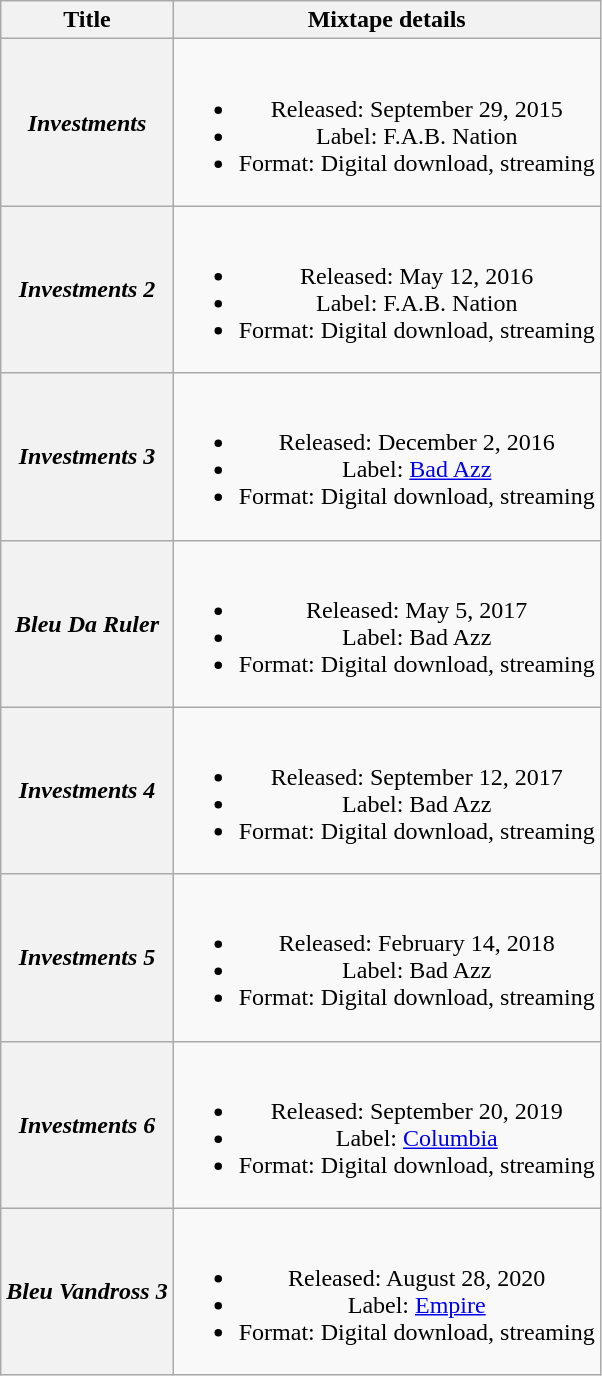<table class="wikitable plainrowheaders" style="text-align:center">
<tr>
<th>Title</th>
<th>Mixtape details</th>
</tr>
<tr>
<th scope="row"><em>Investments</em></th>
<td><br><ul><li>Released: September 29, 2015</li><li>Label: F.A.B. Nation</li><li>Format: Digital download, streaming</li></ul></td>
</tr>
<tr>
<th scope="row"><em>Investments 2</em></th>
<td><br><ul><li>Released: May 12, 2016</li><li>Label: F.A.B. Nation</li><li>Format: Digital download, streaming</li></ul></td>
</tr>
<tr>
<th scope="row"><em>Investments 3</em></th>
<td><br><ul><li>Released: December 2, 2016</li><li>Label: <a href='#'>Bad Azz</a></li><li>Format: Digital download, streaming</li></ul></td>
</tr>
<tr>
<th scope="row"><em>Bleu Da Ruler</em></th>
<td><br><ul><li>Released: May 5, 2017</li><li>Label: Bad Azz</li><li>Format: Digital download, streaming</li></ul></td>
</tr>
<tr>
<th scope="row"><em>Investments 4</em></th>
<td><br><ul><li>Released: September 12, 2017</li><li>Label: Bad Azz</li><li>Format: Digital download, streaming</li></ul></td>
</tr>
<tr>
<th scope="row"><em>Investments 5</em></th>
<td><br><ul><li>Released: February 14, 2018</li><li>Label: Bad Azz</li><li>Format: Digital download, streaming</li></ul></td>
</tr>
<tr>
<th scope="row"><em>Investments 6</em></th>
<td><br><ul><li>Released: September 20, 2019</li><li>Label: <a href='#'>Columbia</a></li><li>Format: Digital download, streaming</li></ul></td>
</tr>
<tr>
<th scope="row"><em>Bleu Vandross 3</em></th>
<td><br><ul><li>Released: August 28, 2020</li><li>Label: <a href='#'>Empire</a></li><li>Format: Digital download, streaming</li></ul></td>
</tr>
</table>
